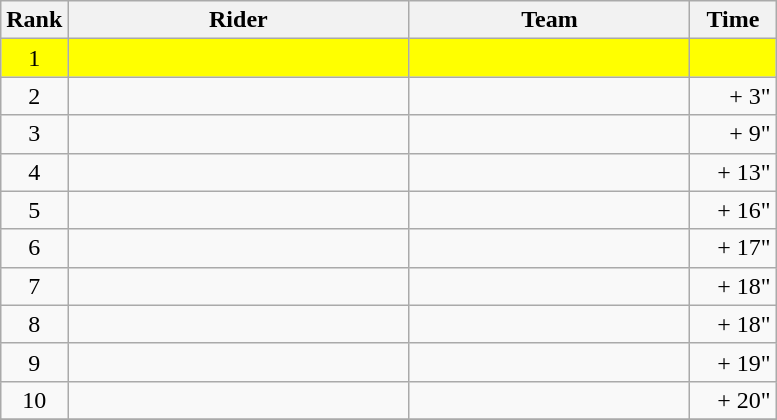<table class="wikitable">
<tr>
<th width="8">Rank</th>
<th width="220">Rider</th>
<th width="180">Team</th>
<th width="50">Time</th>
</tr>
<tr bgcolor=Yellow>
<td style="text-align:center;">1</td>
<td>  </td>
<td></td>
<td align="right"></td>
</tr>
<tr>
<td style="text-align:center;">2</td>
<td></td>
<td></td>
<td align="right">+ 3"</td>
</tr>
<tr>
<td style="text-align:center;">3</td>
<td></td>
<td></td>
<td align="right">+ 9"</td>
</tr>
<tr>
<td style="text-align:center;">4</td>
<td></td>
<td></td>
<td align="right">+ 13"</td>
</tr>
<tr>
<td style="text-align:center;">5</td>
<td></td>
<td></td>
<td align="right">+ 16"</td>
</tr>
<tr>
<td style="text-align:center;">6</td>
<td></td>
<td></td>
<td align="right">+ 17"</td>
</tr>
<tr>
<td style="text-align:center;">7</td>
<td></td>
<td></td>
<td align="right">+ 18"</td>
</tr>
<tr>
<td style="text-align:center;">8</td>
<td></td>
<td></td>
<td align="right">+ 18"</td>
</tr>
<tr>
<td style="text-align:center;">9</td>
<td></td>
<td></td>
<td align="right">+ 19"</td>
</tr>
<tr>
<td style="text-align:center;">10</td>
<td></td>
<td></td>
<td align="right">+ 20"</td>
</tr>
<tr>
</tr>
</table>
